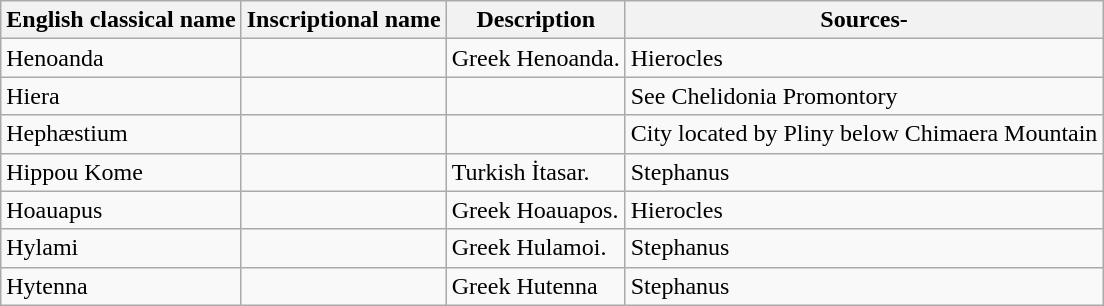<table class="wikitable sortable">
<tr>
<th>English classical name</th>
<th>Inscriptional name</th>
<th>Description</th>
<th>Sources-</th>
</tr>
<tr>
<td>Henoanda</td>
<td></td>
<td>Greek Henoanda.</td>
<td>Hierocles</td>
</tr>
<tr>
<td>Hiera</td>
<td></td>
<td></td>
<td>See Chelidonia Promontory</td>
</tr>
<tr>
<td>Hephæstium</td>
<td></td>
<td></td>
<td>City located by Pliny below Chimaera Mountain</td>
</tr>
<tr>
<td>Hippou Kome</td>
<td></td>
<td>Turkish İtasar.</td>
<td>Stephanus</td>
</tr>
<tr>
<td>Hoauapus</td>
<td></td>
<td>Greek Hoauapos.</td>
<td>Hierocles</td>
</tr>
<tr>
<td>Hylami</td>
<td></td>
<td>Greek Hulamoi.</td>
<td>Stephanus</td>
</tr>
<tr>
<td>Hytenna</td>
<td></td>
<td>Greek Hutenna</td>
<td>Stephanus</td>
</tr>
</table>
